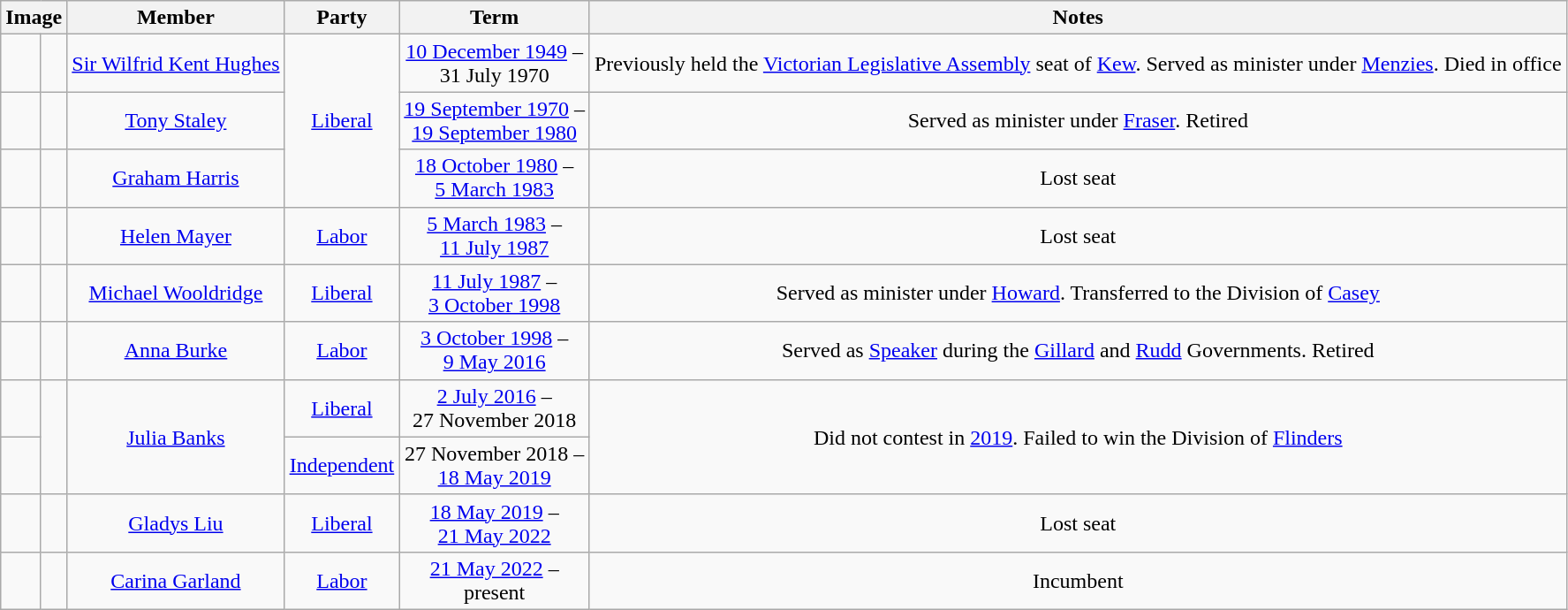<table class=wikitable style="text-align:center">
<tr>
<th colspan=2>Image</th>
<th>Member</th>
<th>Party</th>
<th>Term</th>
<th>Notes</th>
</tr>
<tr>
<td> </td>
<td></td>
<td><a href='#'>Sir Wilfrid Kent Hughes</a><br></td>
<td rowspan="3"><a href='#'>Liberal</a></td>
<td nowrap><a href='#'>10 December 1949</a> –<br>31 July 1970</td>
<td>Previously held the <a href='#'>Victorian Legislative Assembly</a> seat of <a href='#'>Kew</a>. Served as minister under <a href='#'>Menzies</a>. Died in office</td>
</tr>
<tr>
<td> </td>
<td></td>
<td><a href='#'>Tony Staley</a><br></td>
<td nowrap><a href='#'>19 September 1970</a> –<br><a href='#'>19 September 1980</a></td>
<td>Served as minister under <a href='#'>Fraser</a>. Retired</td>
</tr>
<tr>
<td> </td>
<td></td>
<td><a href='#'>Graham Harris</a><br></td>
<td nowrap><a href='#'>18 October 1980</a> –<br><a href='#'>5 March 1983</a></td>
<td>Lost seat</td>
</tr>
<tr>
<td> </td>
<td></td>
<td><a href='#'>Helen Mayer</a><br></td>
<td><a href='#'>Labor</a></td>
<td nowrap><a href='#'>5 March 1983</a> –<br><a href='#'>11 July 1987</a></td>
<td>Lost seat</td>
</tr>
<tr>
<td> </td>
<td></td>
<td><a href='#'>Michael Wooldridge</a><br></td>
<td><a href='#'>Liberal</a></td>
<td nowrap><a href='#'>11 July 1987</a> –<br><a href='#'>3 October 1998</a></td>
<td>Served as minister under <a href='#'>Howard</a>. Transferred to the Division of <a href='#'>Casey</a></td>
</tr>
<tr>
<td> </td>
<td></td>
<td><a href='#'>Anna Burke</a><br></td>
<td><a href='#'>Labor</a></td>
<td nowrap><a href='#'>3 October 1998</a> –<br><a href='#'>9 May 2016</a></td>
<td>Served as <a href='#'>Speaker</a> during the <a href='#'>Gillard</a> and <a href='#'>Rudd</a> Governments. Retired</td>
</tr>
<tr>
<td> </td>
<td rowspan=2></td>
<td rowspan=2><a href='#'>Julia Banks</a><br></td>
<td><a href='#'>Liberal</a></td>
<td nowrap><a href='#'>2 July 2016</a> –<br>27 November 2018</td>
<td rowspan=2>Did not contest in <a href='#'>2019</a>. Failed to win the Division of <a href='#'>Flinders</a></td>
</tr>
<tr>
<td> </td>
<td nowrap><a href='#'>Independent</a></td>
<td nowrap>27 November 2018 –<br><a href='#'>18 May 2019</a></td>
</tr>
<tr>
<td> </td>
<td></td>
<td><a href='#'>Gladys Liu</a><br></td>
<td><a href='#'>Liberal</a></td>
<td nowrap><a href='#'>18 May 2019</a> –<br><a href='#'>21 May 2022</a></td>
<td>Lost seat</td>
</tr>
<tr>
<td> </td>
<td></td>
<td><a href='#'>Carina Garland</a><br></td>
<td><a href='#'>Labor</a></td>
<td nowrap><a href='#'>21 May 2022</a> –<br>present</td>
<td>Incumbent</td>
</tr>
</table>
